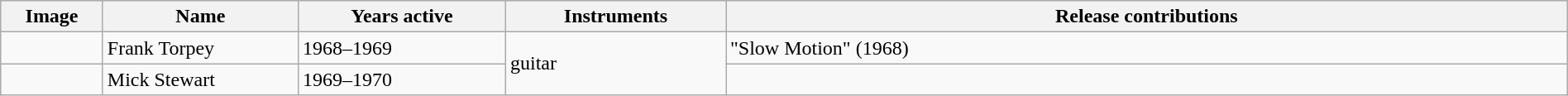<table class="wikitable" border="1" width="100%">
<tr>
<th width="75">Image</th>
<th width="150">Name</th>
<th width="160">Years active</th>
<th width="170">Instruments</th>
<th>Release contributions</th>
</tr>
<tr>
<td></td>
<td>Frank Torpey</td>
<td>1968–1969 </td>
<td rowspan="2">guitar</td>
<td>"Slow Motion" (1968)</td>
</tr>
<tr>
<td></td>
<td>Mick Stewart</td>
<td>1969–1970</td>
<td></td>
</tr>
</table>
